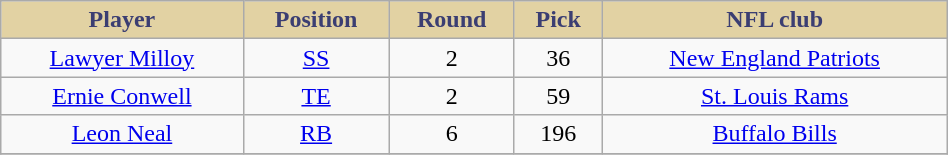<table class="wikitable" style="width:50%;">
<tr style="text-align:center; background:#e2d2a3; color:#3b3e72;">
<td><strong>Player</strong></td>
<td><strong>Position</strong></td>
<td><strong>Round</strong></td>
<td><strong>Pick</strong></td>
<td><strong>NFL club</strong></td>
</tr>
<tr style="text-align:center;" bgcolor="">
<td><a href='#'>Lawyer Milloy</a></td>
<td><a href='#'>SS</a></td>
<td>2</td>
<td>36</td>
<td><a href='#'>New England Patriots</a></td>
</tr>
<tr style="text-align:center;" bgcolor="">
<td><a href='#'>Ernie Conwell</a></td>
<td><a href='#'>TE</a></td>
<td>2</td>
<td>59</td>
<td><a href='#'>St. Louis Rams</a></td>
</tr>
<tr style="text-align:center;" bgcolor="">
<td><a href='#'>Leon Neal</a></td>
<td><a href='#'>RB</a></td>
<td>6</td>
<td>196</td>
<td><a href='#'>Buffalo Bills</a></td>
</tr>
<tr style="text-align:center;" bgcolor="">
</tr>
</table>
